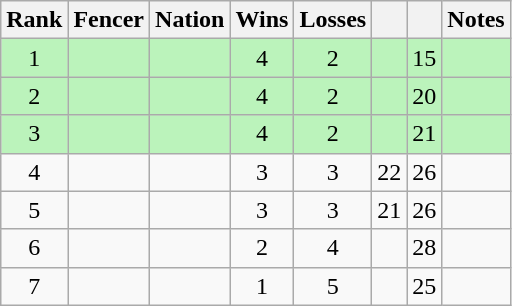<table class="wikitable sortable" style="text-align: center;">
<tr>
<th>Rank</th>
<th>Fencer</th>
<th>Nation</th>
<th>Wins</th>
<th>Losses</th>
<th></th>
<th></th>
<th>Notes</th>
</tr>
<tr style="background:#bbf3bb;">
<td>1</td>
<td align=left></td>
<td align=left></td>
<td>4</td>
<td>2</td>
<td></td>
<td>15</td>
<td></td>
</tr>
<tr style="background:#bbf3bb;">
<td>2</td>
<td align=left></td>
<td align=left></td>
<td>4</td>
<td>2</td>
<td></td>
<td>20</td>
<td></td>
</tr>
<tr style="background:#bbf3bb;">
<td>3</td>
<td align=left></td>
<td align=left></td>
<td>4</td>
<td>2</td>
<td></td>
<td>21</td>
<td></td>
</tr>
<tr>
<td>4</td>
<td align=left></td>
<td align=left></td>
<td>3</td>
<td>3</td>
<td>22</td>
<td>26</td>
<td></td>
</tr>
<tr>
<td>5</td>
<td align=left></td>
<td align=left></td>
<td>3</td>
<td>3</td>
<td>21</td>
<td>26</td>
<td></td>
</tr>
<tr>
<td>6</td>
<td align=left></td>
<td align=left></td>
<td>2</td>
<td>4</td>
<td></td>
<td>28</td>
<td></td>
</tr>
<tr>
<td>7</td>
<td align=left></td>
<td align=left></td>
<td>1</td>
<td>5</td>
<td></td>
<td>25</td>
<td></td>
</tr>
</table>
